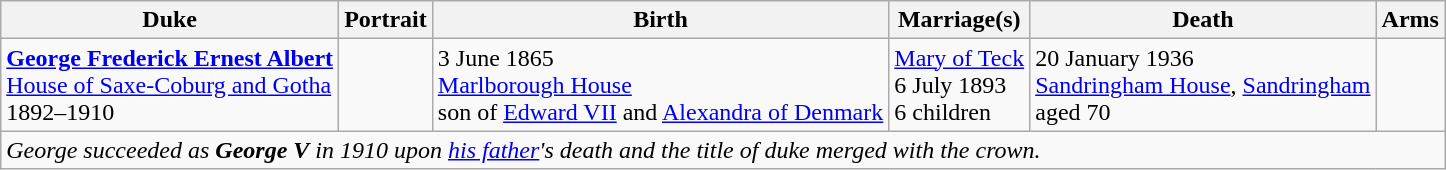<table class="wikitable">
<tr>
<th>Duke</th>
<th>Portrait</th>
<th>Birth</th>
<th>Marriage(s)</th>
<th>Death</th>
<th>Arms</th>
</tr>
<tr>
<td><strong><a href='#'>George Frederick Ernest Albert</a></strong><br><a href='#'>House of Saxe-Coburg and Gotha</a><br>1892–1910<br><em></em></td>
<td></td>
<td>3 June 1865<br><a href='#'>Marlborough House</a><br>son of <a href='#'>Edward VII</a> and <a href='#'>Alexandra of Denmark</a></td>
<td><a href='#'>Mary of Teck</a><br>6 July 1893<br>6 children</td>
<td>20 January 1936<br><a href='#'>Sandringham House</a>, <a href='#'>Sandringham</a><br>aged 70</td>
<td></td>
</tr>
<tr>
<td colspan="6"><em>George succeeded as <strong>George V</strong> in 1910 upon <a href='#'>his father</a>'s death and the title of duke merged with the crown.</em></td>
</tr>
</table>
